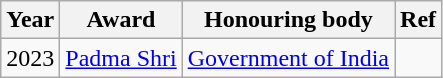<table class="wikitable">
<tr>
<th>Year</th>
<th>Award</th>
<th>Honouring body</th>
<th>Ref</th>
</tr>
<tr>
<td>2023</td>
<td><a href='#'>Padma Shri</a></td>
<td><a href='#'>Government of India</a></td>
<td></td>
</tr>
</table>
